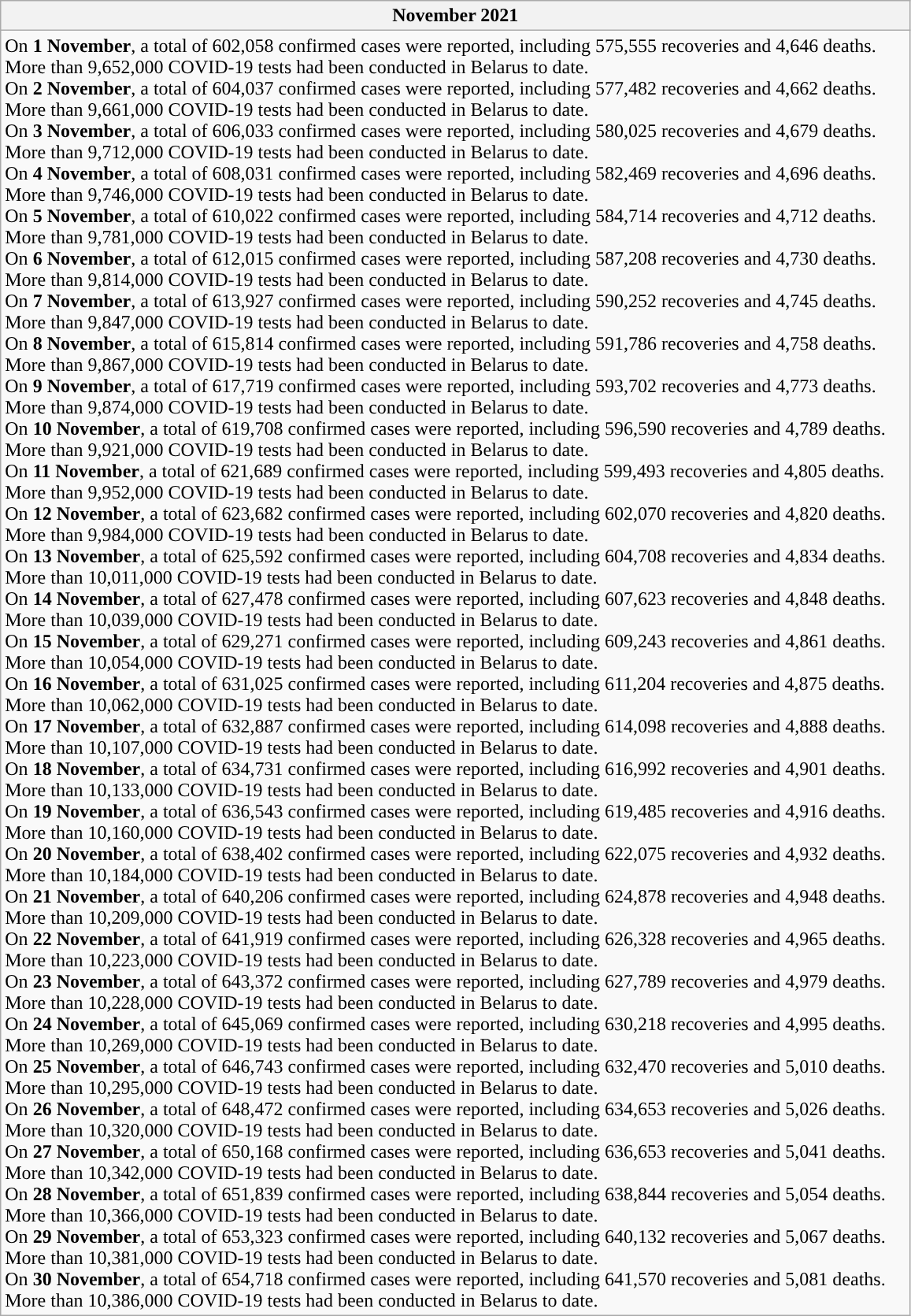<table class="wikitable mw-collapsible mw-collapsed" style="width: 61%">
<tr>
<th>November 2021</th>
</tr>
<tr>
<td>On <strong>1 November</strong>, a total of 602,058 confirmed cases were reported, including 575,555 recoveries and 4,646 deaths. More than 9,652,000 COVID-19 tests had been conducted in Belarus to date.<br>On <strong>2 November</strong>, a total of 604,037 confirmed cases were reported, including 577,482 recoveries and 4,662 deaths. More than 9,661,000 COVID-19 tests had been conducted in Belarus to date.<br>On <strong>3 November</strong>, a total of 606,033 confirmed cases were reported, including 580,025 recoveries and 4,679 deaths. More than 9,712,000 COVID-19 tests had been conducted in Belarus to date.<br>On <strong>4 November</strong>, a total of 608,031 confirmed cases were reported, including 582,469 recoveries and 4,696 deaths. More than 9,746,000 COVID-19 tests had been conducted in Belarus to date.<br>On <strong>5 November</strong>, a total of 610,022 confirmed cases were reported, including 584,714 recoveries and 4,712 deaths. More than 9,781,000 COVID-19 tests had been conducted in Belarus to date.<br>On <strong>6 November</strong>, a total of 612,015 confirmed cases were reported, including 587,208 recoveries and 4,730 deaths. More than 9,814,000 COVID-19 tests had been conducted in Belarus to date.<br>On <strong>7 November</strong>, a total of 613,927 confirmed cases were reported, including 590,252 recoveries and 4,745 deaths. More than 9,847,000 COVID-19 tests had been conducted in Belarus to date.<br>On <strong>8 November</strong>, a total of 615,814 confirmed cases were reported, including 591,786 recoveries and 4,758 deaths. More than 9,867,000 COVID-19 tests had been conducted in Belarus to date.<br>On <strong>9 November</strong>, a total of 617,719 confirmed cases were reported, including 593,702 recoveries and 4,773 deaths. More than 9,874,000 COVID-19 tests had been conducted in Belarus to date.<br>On <strong>10 November</strong>, a total of 619,708 confirmed cases were reported, including 596,590 recoveries and 4,789 deaths. More than 9,921,000 COVID-19 tests had been conducted in Belarus to date.<br>On <strong>11 November</strong>, a total of 621,689 confirmed cases were reported, including 599,493 recoveries and 4,805 deaths. More than 9,952,000 COVID-19 tests had been conducted in Belarus to date.<br>On <strong>12 November</strong>, a total of 623,682 confirmed cases were reported, including 602,070 recoveries and 4,820 deaths. More than 9,984,000 COVID-19 tests had been conducted in Belarus to date.<br>On <strong>13 November</strong>, a total of 625,592 confirmed cases were reported, including 604,708 recoveries and 4,834 deaths. More than 10,011,000 COVID-19 tests had been conducted in Belarus to date.<br>On <strong>14 November</strong>, a total of 627,478 confirmed cases were reported, including 607,623 recoveries and 4,848 deaths. More than 10,039,000 COVID-19 tests had been conducted in Belarus to date.<br>On <strong>15 November</strong>, a total of 629,271 confirmed cases were reported, including 609,243 recoveries and 4,861 deaths. More than 10,054,000 COVID-19 tests had been conducted in Belarus to date.<br>On <strong>16 November</strong>, a total of 631,025 confirmed cases were reported, including 611,204 recoveries and 4,875 deaths. More than 10,062,000 COVID-19 tests had been conducted in Belarus to date.<br>On <strong>17 November</strong>, a total of 632,887 confirmed cases were reported, including 614,098 recoveries and 4,888 deaths. More than 10,107,000 COVID-19 tests had been conducted in Belarus to date.<br>On <strong>18 November</strong>, a total of 634,731 confirmed cases were reported, including 616,992 recoveries and 4,901 deaths. More than 10,133,000 COVID-19 tests had been conducted in Belarus to date.<br>On <strong>19 November</strong>, a total of 636,543 confirmed cases were reported, including 619,485 recoveries and 4,916 deaths. More than 10,160,000 COVID-19 tests had been conducted in Belarus to date.<br>On <strong>20 November</strong>, a total of 638,402 confirmed cases were reported, including 622,075 recoveries and 4,932 deaths. More than 10,184,000 COVID-19 tests had been conducted in Belarus to date.<br>On <strong>21 November</strong>, a total of 640,206 confirmed cases were reported, including 624,878 recoveries and 4,948 deaths. More than 10,209,000 COVID-19 tests had been conducted in Belarus to date.<br>On <strong>22 November</strong>, a total of 641,919 confirmed cases were reported, including 626,328 recoveries and 4,965 deaths. More than 10,223,000 COVID-19 tests had been conducted in Belarus to date.<br>On <strong>23 November</strong>, a total of 643,372 confirmed cases were reported, including 627,789 recoveries and 4,979 deaths. More than 10,228,000 COVID-19 tests had been conducted in Belarus to date.<br>On <strong>24 November</strong>, a total of 645,069 confirmed cases were reported, including 630,218 recoveries and 4,995 deaths. More than 10,269,000 COVID-19 tests had been conducted in Belarus to date.<br>On <strong>25 November</strong>, a total of 646,743 confirmed cases were reported, including 632,470 recoveries and 5,010 deaths. More than 10,295,000 COVID-19 tests had been conducted in Belarus to date.<br>On <strong>26 November</strong>, a total of 648,472 confirmed cases were reported, including 634,653 recoveries and 5,026 deaths. More than 10,320,000 COVID-19 tests had been conducted in Belarus to date.<br>On <strong>27 November</strong>, a total of 650,168 confirmed cases were reported, including 636,653 recoveries and 5,041 deaths. More than 10,342,000 COVID-19 tests had been conducted in Belarus to date.<br>On <strong>28 November</strong>, a total of 651,839 confirmed cases were reported, including 638,844 recoveries and 5,054 deaths. More than 10,366,000 COVID-19 tests had been conducted in Belarus to date.<br>On <strong>29 November</strong>, a total of 653,323 confirmed cases were reported, including 640,132 recoveries and 5,067 deaths. More than 10,381,000 COVID-19 tests had been conducted in Belarus to date.<br>On <strong>30 November</strong>, a total of 654,718 confirmed cases were reported, including 641,570 recoveries and 5,081 deaths. More than 10,386,000 COVID-19 tests had been conducted in Belarus to date.</td>
</tr>
</table>
